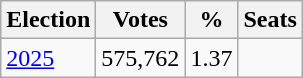<table class="wikitable">
<tr>
<th>Election</th>
<th>Votes</th>
<th>%</th>
<th>Seats</th>
</tr>
<tr>
<td><a href='#'>2025</a></td>
<td>575,762</td>
<td>1.37</td>
<td></td>
</tr>
</table>
